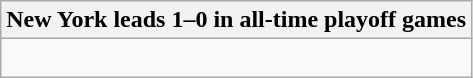<table class="wikitable collapsible collapsed">
<tr>
<th>New York leads 1–0 in all-time playoff games</th>
</tr>
<tr>
<td><br></td>
</tr>
</table>
